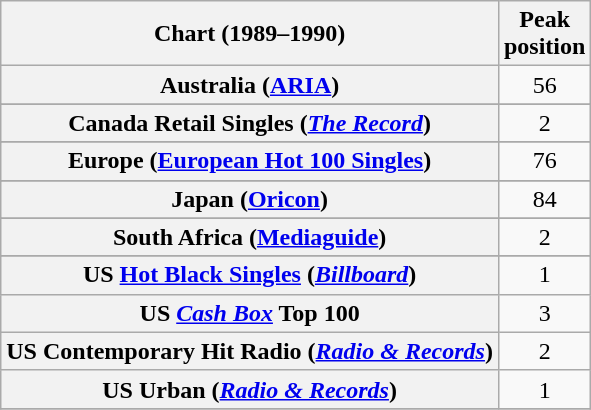<table class="wikitable sortable plainrowheaders" style="text-align:center">
<tr>
<th scope="col">Chart (1989–1990)</th>
<th scope="col">Peak<br>position</th>
</tr>
<tr>
<th scope="row">Australia (<a href='#'>ARIA</a>)</th>
<td>56</td>
</tr>
<tr>
</tr>
<tr>
<th scope="row">Canada Retail Singles (<em><a href='#'>The Record</a></em>)</th>
<td>2</td>
</tr>
<tr>
</tr>
<tr>
</tr>
<tr>
<th scope="row">Europe (<a href='#'>European Hot 100 Singles</a>)</th>
<td>76</td>
</tr>
<tr>
</tr>
<tr>
<th scope="row">Japan (<a href='#'>Oricon</a>)</th>
<td>84</td>
</tr>
<tr>
</tr>
<tr>
</tr>
<tr>
</tr>
<tr>
<th scope="row">South Africa (<a href='#'>Mediaguide</a>)</th>
<td>2</td>
</tr>
<tr>
</tr>
<tr>
</tr>
<tr>
</tr>
<tr>
</tr>
<tr>
</tr>
<tr>
<th scope="row">US <a href='#'>Hot Black Singles</a> (<em><a href='#'>Billboard</a></em>)</th>
<td style="text-align:center;">1</td>
</tr>
<tr>
<th scope="row">US <em><a href='#'>Cash Box</a></em> Top 100</th>
<td>3</td>
</tr>
<tr>
<th scope="row">US Contemporary Hit Radio (<em><a href='#'>Radio & Records</a></em>)</th>
<td>2</td>
</tr>
<tr>
<th scope="row">US Urban (<em><a href='#'>Radio & Records</a></em>)</th>
<td>1</td>
</tr>
<tr>
</tr>
</table>
